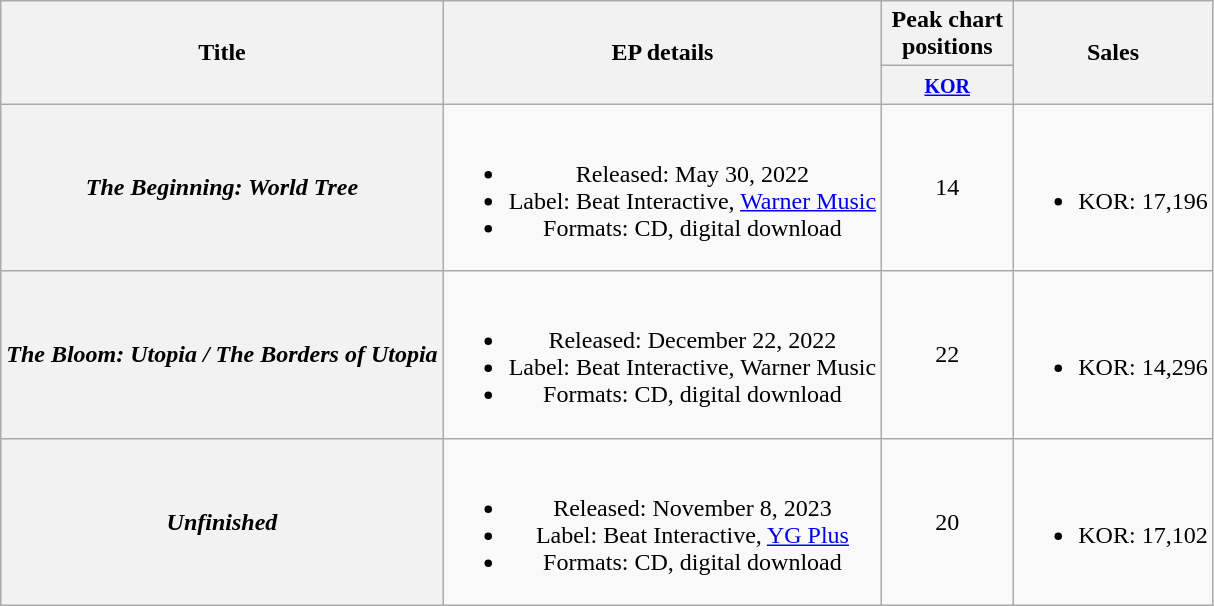<table class="wikitable plainrowheaders" style="text-align:center;">
<tr>
<th scope="col" rowspan="2">Title</th>
<th scope="col" rowspan="2">EP details</th>
<th scope="col" colspan="1" style="width:5em;">Peak chart positions</th>
<th scope="col" rowspan="2">Sales</th>
</tr>
<tr>
<th><small><a href='#'>KOR</a></small><br></th>
</tr>
<tr>
<th scope="row"><em>The Beginning: World Tree</em></th>
<td><br><ul><li>Released: May 30, 2022</li><li>Label: Beat Interactive, <a href='#'>Warner Music</a></li><li>Formats: CD, digital download</li></ul></td>
<td>14</td>
<td><br><ul><li>KOR: 17,196</li></ul></td>
</tr>
<tr>
<th scope="row"><em>The Bloom: Utopia / The Borders of Utopia</em></th>
<td><br><ul><li>Released: December 22, 2022</li><li>Label: Beat Interactive, Warner Music</li><li>Formats: CD, digital download</li></ul></td>
<td>22</td>
<td><br><ul><li>KOR: 14,296</li></ul></td>
</tr>
<tr>
<th scope="row"><em>Unfinished</em></th>
<td><br><ul><li>Released: November 8, 2023</li><li>Label: Beat Interactive, <a href='#'>YG Plus</a></li><li>Formats: CD, digital download</li></ul></td>
<td>20</td>
<td><br><ul><li>KOR: 17,102</li></ul></td>
</tr>
</table>
